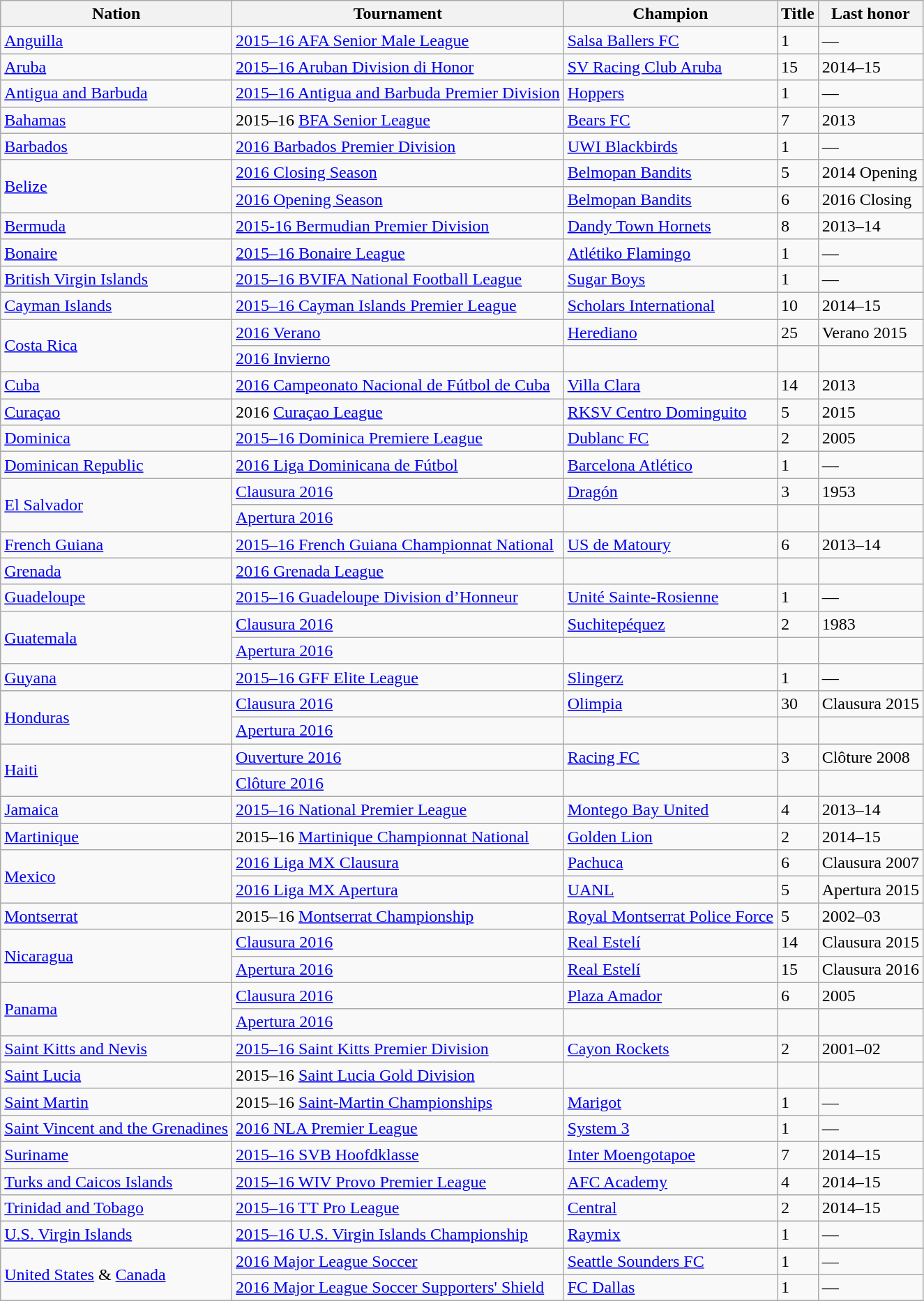<table class="wikitable sortable">
<tr>
<th>Nation</th>
<th>Tournament</th>
<th>Champion</th>
<th data-sort-type="number">Title</th>
<th>Last honor</th>
</tr>
<tr>
<td> <a href='#'>Anguilla</a></td>
<td><a href='#'>2015–16 AFA Senior Male League</a></td>
<td><a href='#'>Salsa Ballers FC</a></td>
<td>1</td>
<td>—</td>
</tr>
<tr>
<td> <a href='#'>Aruba</a></td>
<td><a href='#'>2015–16 Aruban Division di Honor</a></td>
<td><a href='#'>SV Racing Club Aruba</a></td>
<td>15</td>
<td>2014–15</td>
</tr>
<tr>
<td> <a href='#'>Antigua and Barbuda</a></td>
<td><a href='#'>2015–16 Antigua and Barbuda Premier Division</a></td>
<td><a href='#'>Hoppers</a></td>
<td>1</td>
<td>—</td>
</tr>
<tr>
<td> <a href='#'>Bahamas</a></td>
<td>2015–16 <a href='#'>BFA Senior League</a></td>
<td><a href='#'>Bears FC</a></td>
<td>7</td>
<td>2013</td>
</tr>
<tr>
<td> <a href='#'>Barbados</a></td>
<td><a href='#'>2016 Barbados Premier Division</a></td>
<td><a href='#'>UWI Blackbirds</a></td>
<td>1</td>
<td>—</td>
</tr>
<tr>
<td rowspan=2> <a href='#'>Belize</a></td>
<td><a href='#'>2016 Closing Season</a></td>
<td><a href='#'>Belmopan Bandits</a></td>
<td>5</td>
<td>2014 Opening</td>
</tr>
<tr>
<td><a href='#'>2016 Opening Season</a></td>
<td><a href='#'>Belmopan Bandits</a></td>
<td>6</td>
<td>2016 Closing</td>
</tr>
<tr>
<td> <a href='#'>Bermuda</a></td>
<td><a href='#'>2015-16 Bermudian Premier Division</a></td>
<td><a href='#'>Dandy Town Hornets</a></td>
<td>8</td>
<td>2013–14</td>
</tr>
<tr>
<td> <a href='#'>Bonaire</a></td>
<td><a href='#'>2015–16 Bonaire League</a></td>
<td><a href='#'>Atlétiko Flamingo</a></td>
<td>1</td>
<td>—</td>
</tr>
<tr>
<td> <a href='#'>British Virgin Islands</a></td>
<td><a href='#'>2015–16 BVIFA National Football League</a></td>
<td><a href='#'>Sugar Boys</a></td>
<td>1</td>
<td>—</td>
</tr>
<tr>
<td> <a href='#'>Cayman Islands</a></td>
<td><a href='#'>2015–16 Cayman Islands Premier League</a></td>
<td><a href='#'>Scholars International</a></td>
<td>10</td>
<td>2014–15</td>
</tr>
<tr>
<td rowspan=2> <a href='#'>Costa Rica</a></td>
<td><a href='#'>2016 Verano</a></td>
<td><a href='#'>Herediano</a></td>
<td>25</td>
<td>Verano 2015</td>
</tr>
<tr>
<td><a href='#'>2016 Invierno</a></td>
<td></td>
<td></td>
<td></td>
</tr>
<tr>
<td> <a href='#'>Cuba</a></td>
<td><a href='#'>2016 Campeonato Nacional de Fútbol de Cuba</a></td>
<td><a href='#'>Villa Clara</a></td>
<td>14</td>
<td>2013</td>
</tr>
<tr>
<td> <a href='#'>Curaçao</a></td>
<td>2016 <a href='#'>Curaçao League</a></td>
<td><a href='#'>RKSV Centro Dominguito</a></td>
<td>5</td>
<td>2015</td>
</tr>
<tr>
<td> <a href='#'>Dominica</a></td>
<td><a href='#'>2015–16 Dominica Premiere League</a></td>
<td><a href='#'>Dublanc FC</a></td>
<td>2</td>
<td>2005</td>
</tr>
<tr>
<td> <a href='#'>Dominican Republic</a></td>
<td><a href='#'>2016 Liga Dominicana de Fútbol</a></td>
<td><a href='#'>Barcelona Atlético</a></td>
<td>1</td>
<td>—</td>
</tr>
<tr>
<td rowspan=2> <a href='#'>El Salvador</a></td>
<td><a href='#'>Clausura 2016</a></td>
<td><a href='#'>Dragón</a></td>
<td>3</td>
<td>1953</td>
</tr>
<tr>
<td><a href='#'>Apertura 2016</a></td>
<td></td>
<td></td>
<td></td>
</tr>
<tr>
<td> <a href='#'>French Guiana</a></td>
<td><a href='#'>2015–16 French Guiana Championnat National</a></td>
<td><a href='#'>US de Matoury</a></td>
<td>6</td>
<td>2013–14</td>
</tr>
<tr>
<td> <a href='#'>Grenada</a></td>
<td><a href='#'>2016 Grenada League</a></td>
<td></td>
<td></td>
<td></td>
</tr>
<tr>
<td> <a href='#'>Guadeloupe</a></td>
<td><a href='#'>2015–16 Guadeloupe Division d’Honneur</a></td>
<td><a href='#'>Unité Sainte-Rosienne</a></td>
<td>1</td>
<td>—</td>
</tr>
<tr>
<td rowspan=2> <a href='#'>Guatemala</a></td>
<td><a href='#'>Clausura 2016</a></td>
<td><a href='#'>Suchitepéquez</a></td>
<td>2</td>
<td>1983</td>
</tr>
<tr>
<td><a href='#'>Apertura 2016</a></td>
<td></td>
<td></td>
<td></td>
</tr>
<tr>
<td> <a href='#'>Guyana</a></td>
<td><a href='#'>2015–16 GFF Elite League</a></td>
<td><a href='#'>Slingerz</a></td>
<td>1</td>
<td>—</td>
</tr>
<tr>
<td rowspan=2> <a href='#'>Honduras</a></td>
<td><a href='#'>Clausura 2016</a></td>
<td><a href='#'>Olimpia</a></td>
<td>30</td>
<td>Clausura 2015</td>
</tr>
<tr>
<td><a href='#'>Apertura 2016</a></td>
<td></td>
<td></td>
<td></td>
</tr>
<tr>
<td rowspan=2> <a href='#'>Haiti</a></td>
<td><a href='#'>Ouverture 2016</a></td>
<td><a href='#'>Racing FC</a></td>
<td>3</td>
<td>Clôture 2008</td>
</tr>
<tr>
<td><a href='#'>Clôture 2016</a></td>
<td></td>
<td></td>
<td></td>
</tr>
<tr>
<td> <a href='#'>Jamaica</a></td>
<td><a href='#'>2015–16 National Premier League</a></td>
<td><a href='#'>Montego Bay United</a></td>
<td>4</td>
<td>2013–14</td>
</tr>
<tr>
<td> <a href='#'>Martinique</a></td>
<td>2015–16 <a href='#'>Martinique Championnat National</a></td>
<td><a href='#'>Golden Lion</a></td>
<td>2</td>
<td>2014–15</td>
</tr>
<tr>
<td rowspan=2> <a href='#'>Mexico</a></td>
<td><a href='#'>2016 Liga MX Clausura</a></td>
<td><a href='#'>Pachuca</a></td>
<td>6</td>
<td>Clausura 2007</td>
</tr>
<tr>
<td><a href='#'>2016 Liga MX Apertura</a></td>
<td><a href='#'>UANL</a></td>
<td>5</td>
<td>Apertura 2015</td>
</tr>
<tr>
<td> <a href='#'>Montserrat</a></td>
<td>2015–16 <a href='#'>Montserrat Championship</a></td>
<td><a href='#'>Royal Montserrat Police Force</a></td>
<td>5</td>
<td>2002–03</td>
</tr>
<tr>
<td rowspan=2> <a href='#'>Nicaragua</a></td>
<td><a href='#'>Clausura 2016</a></td>
<td><a href='#'>Real Estelí</a></td>
<td>14</td>
<td>Clausura 2015</td>
</tr>
<tr>
<td><a href='#'>Apertura 2016</a></td>
<td><a href='#'>Real Estelí</a></td>
<td>15</td>
<td>Clausura 2016</td>
</tr>
<tr>
<td rowspan=2> <a href='#'>Panama</a></td>
<td><a href='#'>Clausura 2016</a></td>
<td><a href='#'>Plaza Amador</a></td>
<td>6</td>
<td>2005</td>
</tr>
<tr>
<td><a href='#'>Apertura 2016</a></td>
<td></td>
<td></td>
<td></td>
</tr>
<tr>
<td> <a href='#'>Saint Kitts and Nevis</a></td>
<td><a href='#'>2015–16 Saint Kitts Premier Division</a></td>
<td><a href='#'>Cayon Rockets</a></td>
<td>2</td>
<td>2001–02</td>
</tr>
<tr>
<td> <a href='#'>Saint Lucia</a></td>
<td>2015–16 <a href='#'>Saint Lucia Gold Division</a></td>
<td></td>
<td></td>
<td></td>
</tr>
<tr>
<td> <a href='#'>Saint Martin</a></td>
<td>2015–16 <a href='#'>Saint-Martin Championships</a></td>
<td><a href='#'>Marigot</a></td>
<td>1</td>
<td>—</td>
</tr>
<tr>
<td> <a href='#'>Saint Vincent and the Grenadines</a></td>
<td><a href='#'>2016 NLA Premier League</a></td>
<td><a href='#'>System 3</a></td>
<td>1</td>
<td>—</td>
</tr>
<tr>
<td> <a href='#'>Suriname</a></td>
<td><a href='#'>2015–16 SVB Hoofdklasse</a></td>
<td><a href='#'>Inter Moengotapoe</a></td>
<td>7</td>
<td>2014–15</td>
</tr>
<tr>
<td> <a href='#'>Turks and Caicos Islands</a></td>
<td><a href='#'>2015–16 WIV Provo Premier League</a></td>
<td><a href='#'>AFC Academy</a></td>
<td>4</td>
<td>2014–15</td>
</tr>
<tr>
<td> <a href='#'>Trinidad and Tobago</a></td>
<td><a href='#'>2015–16 TT Pro League</a></td>
<td><a href='#'>Central</a></td>
<td>2</td>
<td>2014–15</td>
</tr>
<tr>
<td> <a href='#'>U.S. Virgin Islands</a></td>
<td><a href='#'>2015–16 U.S. Virgin Islands Championship</a></td>
<td><a href='#'>Raymix</a></td>
<td>1</td>
<td>—</td>
</tr>
<tr>
<td rowspan=2> <a href='#'>United States</a> &  <a href='#'>Canada</a></td>
<td><a href='#'>2016 Major League Soccer</a></td>
<td><a href='#'>Seattle Sounders FC</a></td>
<td>1</td>
<td>—</td>
</tr>
<tr>
<td><a href='#'>2016 Major League Soccer Supporters' Shield</a></td>
<td><a href='#'>FC Dallas</a></td>
<td>1</td>
<td>—</td>
</tr>
</table>
